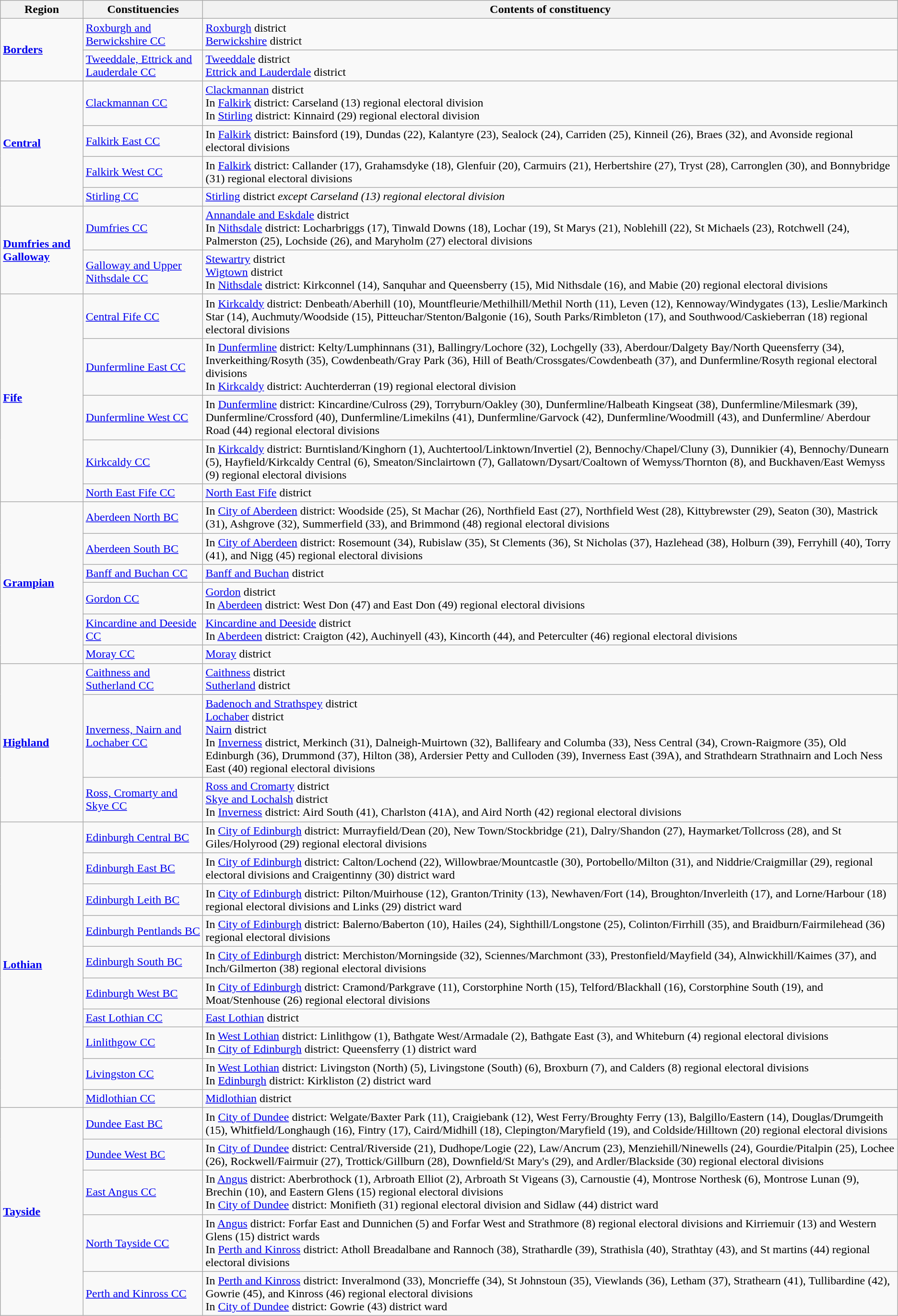<table class="wikitable">
<tr>
<th>Region</th>
<th>Constituencies</th>
<th>Contents of constituency</th>
</tr>
<tr>
<td rowspan=2><strong><a href='#'>Borders</a></strong></td>
<td><a href='#'>Roxburgh and Berwickshire CC</a></td>
<td><a href='#'>Roxburgh</a> district <br> <a href='#'>Berwickshire</a> district</td>
</tr>
<tr>
<td><a href='#'>Tweeddale, Ettrick and Lauderdale CC</a></td>
<td><a href='#'>Tweeddale</a> district <br> <a href='#'>Ettrick and Lauderdale</a> district</td>
</tr>
<tr>
<td rowspan=4><strong><a href='#'>Central</a></strong></td>
<td><a href='#'>Clackmannan CC</a></td>
<td><a href='#'>Clackmannan</a> district <br> In <a href='#'>Falkirk</a> district: Carseland (13) regional electoral division <br> In <a href='#'>Stirling</a> district: Kinnaird (29) regional electoral division</td>
</tr>
<tr>
<td><a href='#'>Falkirk East CC</a></td>
<td>In <a href='#'>Falkirk</a> district: Bainsford (19), Dundas (22), Kalantyre (23), Sealock (24), Carriden (25), Kinneil (26), Braes (32), and Avonside regional electoral divisions</td>
</tr>
<tr>
<td><a href='#'>Falkirk West CC</a></td>
<td>In <a href='#'>Falkirk</a> district: Callander (17), Grahamsdyke (18), Glenfuir (20), Carmuirs (21), Herbertshire (27), Tryst (28), Carronglen (30), and Bonnybridge (31) regional electoral divisions</td>
</tr>
<tr>
<td><a href='#'>Stirling CC</a></td>
<td><a href='#'>Stirling</a> district <em>except Carseland (13) regional electoral division</em></td>
</tr>
<tr>
<td rowspan=2><strong><a href='#'>Dumfries and Galloway</a></strong></td>
<td><a href='#'>Dumfries CC</a></td>
<td><a href='#'>Annandale and Eskdale</a> district <br> In <a href='#'>Nithsdale</a> district: Locharbriggs (17), Tinwald Downs (18), Lochar (19), St Marys (21), Noblehill (22), St Michaels (23), Rotchwell (24), Palmerston (25), Lochside (26), and Maryholm (27) electoral divisions</td>
</tr>
<tr>
<td><a href='#'>Galloway and Upper Nithsdale CC</a></td>
<td><a href='#'>Stewartry</a> district <br> <a href='#'>Wigtown</a> district <br> In <a href='#'>Nithsdale</a> district: Kirkconnel (14), Sanquhar and Queensberry (15), Mid Nithsdale (16), and Mabie (20) regional electoral divisions</td>
</tr>
<tr>
<td rowspan=5><strong><a href='#'>Fife</a></strong></td>
<td><a href='#'>Central Fife CC</a></td>
<td>In <a href='#'>Kirkcaldy</a> district: Denbeath/Aberhill (10), Mountfleurie/Methilhill/Methil North (11), Leven (12), Kennoway/Windygates (13), Leslie/Markinch Star (14), Auchmuty/Woodside (15), Pitteuchar/Stenton/Balgonie (16), South Parks/Rimbleton (17), and Southwood/Caskieberran (18) regional electoral divisions</td>
</tr>
<tr>
<td><a href='#'>Dunfermline East CC</a></td>
<td>In <a href='#'>Dunfermline</a> district: Kelty/Lumphinnans (31), Ballingry/Lochore (32), Lochgelly (33), Aberdour/Dalgety Bay/North Queensferry (34), Inverkeithing/Rosyth (35), Cowdenbeath/Gray Park (36), Hill of Beath/Crossgates/Cowdenbeath (37), and Dunfermline/Rosyth regional electoral divisions <br> In <a href='#'>Kirkcaldy</a> district: Auchterderran (19) regional electoral division</td>
</tr>
<tr>
<td><a href='#'>Dunfermline West CC</a></td>
<td>In <a href='#'>Dunfermline</a> district: Kincardine/Culross (29), Torryburn/Oakley (30), Dunfermline/Halbeath Kingseat (38), Dunfermline/Milesmark (39), Dunfermline/Crossford (40), Dunfermline/Limekilns (41), Dunfermline/Garvock (42), Dunfermline/Woodmill (43), and Dunfermline/ Aberdour Road (44) regional electoral divisions</td>
</tr>
<tr>
<td><a href='#'>Kirkcaldy CC</a></td>
<td>In <a href='#'>Kirkcaldy</a> district: Burntisland/Kinghorn (1), Auchtertool/Linktown/Invertiel (2), Bennochy/Chapel/Cluny (3), Dunnikier (4), Bennochy/Dunearn (5), Hayfield/Kirkcaldy Central (6), Smeaton/Sinclairtown (7), Gallatown/Dysart/Coaltown of Wemyss/Thornton (8), and Buckhaven/East Wemyss (9) regional electoral divisions</td>
</tr>
<tr>
<td><a href='#'>North East Fife CC</a></td>
<td><a href='#'>North East Fife</a> district</td>
</tr>
<tr>
<td rowspan=6><strong><a href='#'>Grampian</a></strong></td>
<td><a href='#'>Aberdeen North BC</a></td>
<td>In <a href='#'>City of Aberdeen</a> district: Woodside (25), St Machar (26), Northfield East (27), Northfield West (28), Kittybrewster (29), Seaton (30), Mastrick (31), Ashgrove (32), Summerfield (33), and Brimmond (48) regional electoral divisions</td>
</tr>
<tr>
<td><a href='#'>Aberdeen South BC</a></td>
<td>In <a href='#'>City of Aberdeen</a> district: Rosemount (34), Rubislaw (35), St Clements (36), St Nicholas (37), Hazlehead (38), Holburn (39), Ferryhill (40), Torry (41), and Nigg (45) regional electoral divisions</td>
</tr>
<tr>
<td><a href='#'>Banff and Buchan CC</a></td>
<td><a href='#'>Banff and Buchan</a> district</td>
</tr>
<tr>
<td><a href='#'>Gordon CC</a></td>
<td><a href='#'>Gordon</a> district <br> In <a href='#'>Aberdeen</a> district: West Don (47) and East Don (49) regional electoral divisions</td>
</tr>
<tr>
<td><a href='#'>Kincardine and Deeside CC</a></td>
<td><a href='#'>Kincardine and Deeside</a> district <br> In <a href='#'>Aberdeen</a> district: Craigton (42), Auchinyell (43), Kincorth (44), and Peterculter (46) regional electoral divisions</td>
</tr>
<tr>
<td><a href='#'>Moray CC</a></td>
<td><a href='#'>Moray</a> district</td>
</tr>
<tr>
<td rowspan=3><strong><a href='#'>Highland</a></strong></td>
<td><a href='#'>Caithness and Sutherland CC</a></td>
<td><a href='#'>Caithness</a> district <br> <a href='#'>Sutherland</a> district</td>
</tr>
<tr>
<td><a href='#'>Inverness, Nairn and Lochaber CC</a></td>
<td><a href='#'>Badenoch and Strathspey</a> district <br> <a href='#'>Lochaber</a> district <br> <a href='#'>Nairn</a> district <br> In <a href='#'>Inverness</a> district, Merkinch (31), Dalneigh-Muirtown (32), Ballifeary and Columba (33), Ness Central (34), Crown-Raigmore (35), Old Edinburgh (36), Drummond (37), Hilton (38), Ardersier Petty and Culloden (39), Inverness East (39A), and Strathdearn Strathnairn and Loch Ness East (40) regional electoral divisions</td>
</tr>
<tr>
<td><a href='#'>Ross, Cromarty and Skye CC</a></td>
<td><a href='#'>Ross and Cromarty</a> district <br> <a href='#'>Skye and Lochalsh</a> district <br> In <a href='#'>Inverness</a> district: Aird South (41), Charlston (41A), and Aird North (42) regional electoral divisions</td>
</tr>
<tr>
<td rowspan=10><strong><a href='#'>Lothian</a></strong></td>
<td><a href='#'>Edinburgh Central BC</a></td>
<td>In <a href='#'>City of Edinburgh</a> district: Murrayfield/Dean (20), New Town/Stockbridge (21), Dalry/Shandon (27), Haymarket/Tollcross (28), and St Giles/Holyrood (29) regional electoral divisions</td>
</tr>
<tr>
<td><a href='#'>Edinburgh East BC</a></td>
<td>In <a href='#'>City of Edinburgh</a> district: Calton/Lochend (22), Willowbrae/Mountcastle (30), Portobello/Milton (31), and Niddrie/Craigmillar (29), regional electoral divisions and Craigentinny (30) district ward</td>
</tr>
<tr>
<td><a href='#'>Edinburgh Leith BC</a></td>
<td>In <a href='#'>City of Edinburgh</a> district: Pilton/Muirhouse (12), Granton/Trinity (13), Newhaven/Fort (14), Broughton/Inverleith (17), and Lorne/Harbour (18) regional electoral divisions and Links (29) district ward</td>
</tr>
<tr>
<td><a href='#'>Edinburgh Pentlands BC</a></td>
<td>In <a href='#'>City of Edinburgh</a> district: Balerno/Baberton (10), Hailes (24), Sighthill/Longstone (25), Colinton/Firrhill (35), and Braidburn/Fairmilehead (36) regional electoral divisions</td>
</tr>
<tr>
<td><a href='#'>Edinburgh South BC</a></td>
<td>In <a href='#'>City of Edinburgh</a> district: Merchiston/Morningside (32), Sciennes/Marchmont (33), Prestonfield/Mayfield (34), Alnwickhill/Kaimes (37), and Inch/Gilmerton (38) regional electoral divisions</td>
</tr>
<tr>
<td><a href='#'>Edinburgh West BC</a></td>
<td>In <a href='#'>City of Edinburgh</a> district: Cramond/Parkgrave (11), Corstorphine North (15), Telford/Blackhall (16), Corstorphine South (19), and Moat/Stenhouse (26) regional electoral divisions</td>
</tr>
<tr>
<td><a href='#'>East Lothian CC</a></td>
<td><a href='#'>East Lothian</a> district</td>
</tr>
<tr>
<td><a href='#'>Linlithgow CC</a></td>
<td>In <a href='#'>West Lothian</a> district: Linlithgow (1), Bathgate West/Armadale (2), Bathgate East (3), and Whiteburn (4) regional electoral divisions <br> In <a href='#'>City of Edinburgh</a> district: Queensferry (1) district ward</td>
</tr>
<tr>
<td><a href='#'>Livingston CC</a></td>
<td>In <a href='#'>West Lothian</a> district: Livingston (North) (5), Livingstone (South) (6), Broxburn (7), and Calders (8) regional electoral divisions <br> In <a href='#'>Edinburgh</a> district: Kirkliston (2) district ward</td>
</tr>
<tr>
<td><a href='#'>Midlothian CC</a></td>
<td><a href='#'>Midlothian</a> district</td>
</tr>
<tr>
<td rowspan=5><strong><a href='#'>Tayside</a></strong></td>
<td><a href='#'>Dundee East BC</a></td>
<td>In <a href='#'>City of Dundee</a> district: Welgate/Baxter Park (11), Craigiebank (12), West Ferry/Broughty Ferry (13), Balgillo/Eastern (14), Douglas/Drumgeith (15), Whitfield/Longhaugh (16), Fintry (17), Caird/Midhill (18), Clepington/Maryfield (19), and Coldside/Hilltown (20) regional electoral divisions</td>
</tr>
<tr>
<td><a href='#'>Dundee West BC</a></td>
<td>In <a href='#'>City of Dundee</a> district: Central/Riverside (21), Dudhope/Logie (22), Law/Ancrum (23), Menziehill/Ninewells (24), Gourdie/Pitalpin (25), Lochee (26), Rockwell/Fairmuir (27), Trottick/Gillburn (28), Downfield/St Mary's (29), and Ardler/Blackside (30) regional electoral divisions</td>
</tr>
<tr>
<td><a href='#'>East Angus CC</a></td>
<td>In <a href='#'>Angus</a> district: Aberbrothock (1), Arbroath Elliot (2), Arbroath St Vigeans (3), Carnoustie (4), Montrose Northesk (6), Montrose Lunan (9), Brechin (10), and Eastern Glens (15) regional electoral divisions <br> In <a href='#'>City of Dundee</a> district: Monifieth (31) regional electoral division and Sidlaw (44) district ward</td>
</tr>
<tr>
<td><a href='#'>North Tayside CC</a></td>
<td>In <a href='#'>Angus</a> district: Forfar East and Dunnichen (5) and Forfar West and Strathmore (8) regional electoral divisions and Kirriemuir (13) and Western Glens (15) district wards <br> In <a href='#'>Perth and Kinross</a> district: Atholl Breadalbane and Rannoch (38), Strathardle (39), Strathisla (40), Strathtay (43), and St martins (44) regional electoral divisions</td>
</tr>
<tr>
<td><a href='#'>Perth and Kinross CC</a></td>
<td>In <a href='#'>Perth and Kinross</a> district: Inveralmond (33), Moncrieffe (34), St Johnstoun (35), Viewlands (36), Letham (37), Strathearn (41), Tullibardine (42), Gowrie (45), and Kinross (46) regional electoral divisions <br> In <a href='#'>City of Dundee</a> district: Gowrie (43) district ward</td>
</tr>
</table>
